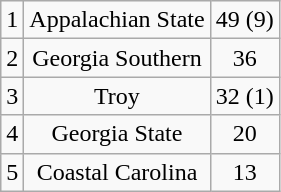<table class="wikitable" style="display: inline-table;">
<tr align="center">
<td>1</td>
<td>Appalachian State</td>
<td>49 (9)</td>
</tr>
<tr align="center">
<td>2</td>
<td>Georgia Southern</td>
<td>36</td>
</tr>
<tr align="center">
<td>3</td>
<td>Troy</td>
<td>32 (1)</td>
</tr>
<tr align="center">
<td>4</td>
<td>Georgia State</td>
<td>20</td>
</tr>
<tr align="center">
<td>5</td>
<td>Coastal Carolina</td>
<td>13</td>
</tr>
</table>
